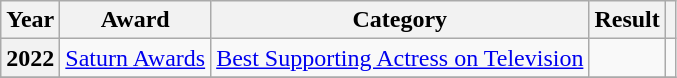<table class="wikitable sortable">
<tr>
<th scope="col">Year</th>
<th scope="col">Award</th>
<th scope="col">Category</th>
<th scope="col">Result</th>
<th scope="col"></th>
</tr>
<tr>
<th scope="row">2022</th>
<td><a href='#'>Saturn Awards</a></td>
<td><a href='#'>Best Supporting Actress on Television</a></td>
<td></td>
<td></td>
</tr>
<tr>
</tr>
</table>
